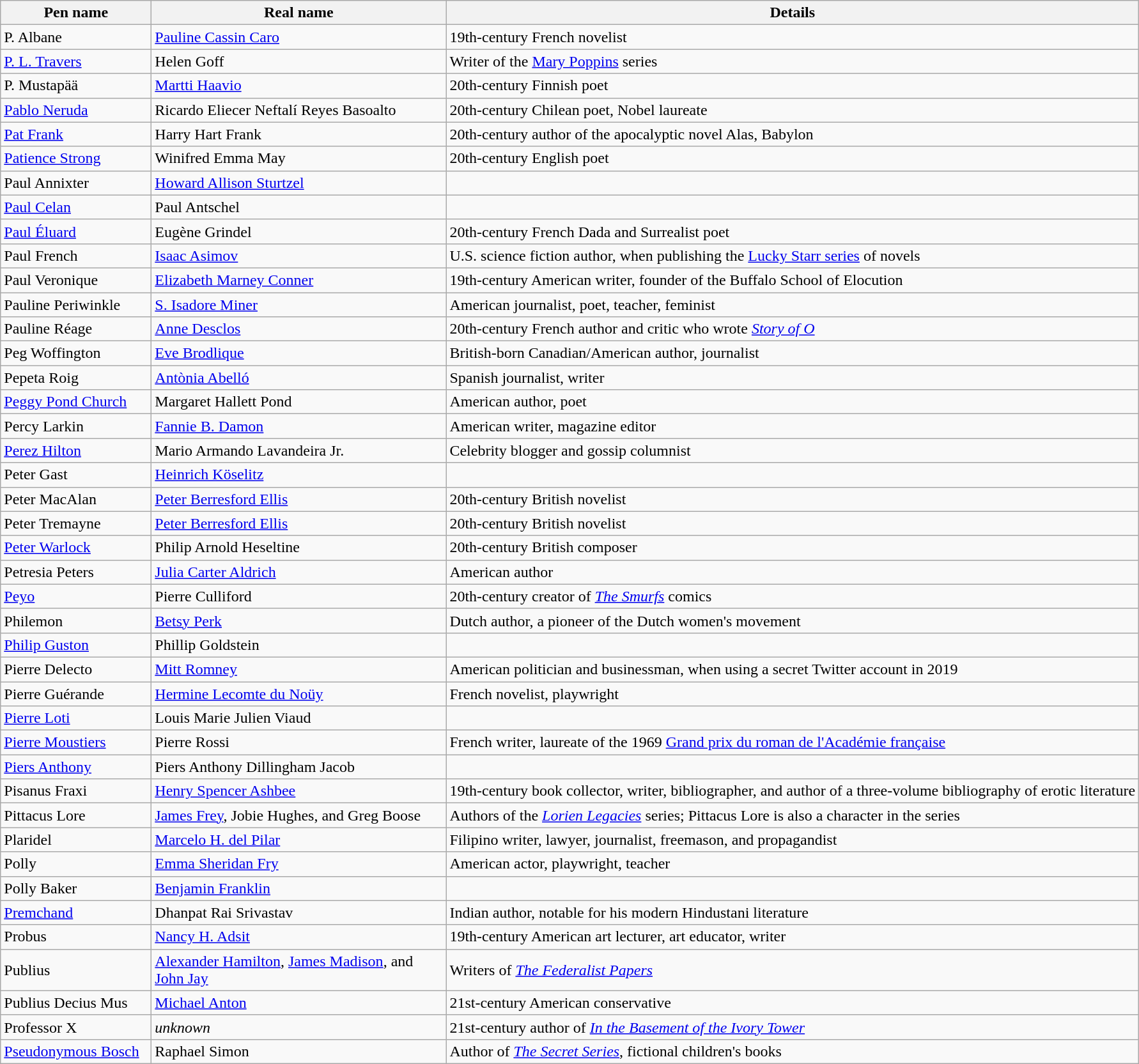<table class="wikitable sortable">
<tr>
<th style="width:150px;">Pen name</th>
<th style="width:300px;">Real name</th>
<th class=unsortable>Details</th>
</tr>
<tr>
<td>P. Albane</td>
<td><a href='#'>Pauline Cassin Caro</a></td>
<td>19th-century French novelist</td>
</tr>
<tr>
<td><a href='#'>P. L. Travers</a></td>
<td>Helen Goff</td>
<td>Writer of the <a href='#'>Mary Poppins</a> series</td>
</tr>
<tr>
<td>P. Mustapää</td>
<td><a href='#'>Martti Haavio</a></td>
<td>20th-century Finnish poet</td>
</tr>
<tr>
<td><a href='#'>Pablo Neruda</a></td>
<td>Ricardo Eliecer Neftalí Reyes Basoalto</td>
<td>20th-century Chilean poet, Nobel laureate</td>
</tr>
<tr>
<td><a href='#'>Pat Frank</a></td>
<td>Harry Hart Frank</td>
<td>20th-century author of the apocalyptic novel Alas, Babylon</td>
</tr>
<tr>
<td><a href='#'>Patience Strong</a></td>
<td>Winifred Emma May</td>
<td>20th-century English poet</td>
</tr>
<tr>
<td>Paul Annixter</td>
<td><a href='#'>Howard Allison Sturtzel</a></td>
<td></td>
</tr>
<tr>
<td><a href='#'>Paul Celan</a></td>
<td>Paul Antschel</td>
<td></td>
</tr>
<tr>
<td><a href='#'>Paul Éluard</a></td>
<td>Eugène Grindel</td>
<td>20th-century French Dada and Surrealist poet</td>
</tr>
<tr>
<td>Paul French</td>
<td><a href='#'>Isaac Asimov</a></td>
<td>U.S. science fiction author, when publishing the <a href='#'>Lucky Starr series</a> of novels</td>
</tr>
<tr>
<td>Paul Veronique</td>
<td><a href='#'>Elizabeth Marney Conner</a></td>
<td>19th-century American writer, founder of the Buffalo School of Elocution</td>
</tr>
<tr>
<td>Pauline Periwinkle</td>
<td><a href='#'>S. Isadore Miner</a></td>
<td>American journalist, poet, teacher, feminist</td>
</tr>
<tr>
<td>Pauline Réage</td>
<td><a href='#'>Anne Desclos</a></td>
<td>20th-century French author and critic who wrote <em><a href='#'>Story of O</a></em></td>
</tr>
<tr>
<td>Peg Woffington</td>
<td><a href='#'>Eve Brodlique</a></td>
<td>British-born Canadian/American author, journalist</td>
</tr>
<tr>
<td>Pepeta Roig</td>
<td><a href='#'>Antònia Abelló</a></td>
<td>Spanish journalist, writer</td>
</tr>
<tr>
<td><a href='#'>Peggy Pond Church</a></td>
<td>Margaret Hallett Pond</td>
<td>American author, poet</td>
</tr>
<tr>
<td>Percy Larkin</td>
<td><a href='#'>Fannie B. Damon</a></td>
<td>American writer, magazine editor</td>
</tr>
<tr>
<td><a href='#'>Perez Hilton</a></td>
<td>Mario Armando Lavandeira Jr.</td>
<td>Celebrity blogger and gossip columnist</td>
</tr>
<tr>
<td>Peter Gast</td>
<td><a href='#'>Heinrich Köselitz</a></td>
<td></td>
</tr>
<tr>
<td>Peter MacAlan</td>
<td><a href='#'>Peter Berresford Ellis</a></td>
<td>20th-century British novelist</td>
</tr>
<tr>
<td>Peter Tremayne</td>
<td><a href='#'>Peter Berresford Ellis</a></td>
<td>20th-century British novelist</td>
</tr>
<tr>
<td><a href='#'>Peter Warlock</a></td>
<td>Philip Arnold Heseltine</td>
<td>20th-century British composer</td>
</tr>
<tr>
<td>Petresia Peters</td>
<td><a href='#'>Julia Carter Aldrich</a></td>
<td>American author</td>
</tr>
<tr>
<td><a href='#'>Peyo</a></td>
<td>Pierre Culliford</td>
<td>20th-century creator of <em><a href='#'>The Smurfs</a></em> comics</td>
</tr>
<tr>
<td>Philemon</td>
<td><a href='#'>Betsy Perk</a></td>
<td>Dutch author, a pioneer of the Dutch women's movement</td>
</tr>
<tr>
<td><a href='#'>Philip Guston</a></td>
<td>Phillip Goldstein</td>
<td></td>
</tr>
<tr>
<td>Pierre Delecto</td>
<td><a href='#'>Mitt Romney</a></td>
<td>American politician and businessman, when using a secret Twitter account in 2019</td>
</tr>
<tr>
<td>Pierre Guérande</td>
<td><a href='#'>Hermine Lecomte du Noüy</a></td>
<td>French novelist, playwright</td>
</tr>
<tr>
<td><a href='#'>Pierre Loti</a></td>
<td>Louis Marie Julien Viaud</td>
<td></td>
</tr>
<tr>
<td><a href='#'>Pierre Moustiers</a></td>
<td>Pierre Rossi</td>
<td>French writer, laureate of the 1969 <a href='#'>Grand prix du roman de l'Académie française</a></td>
</tr>
<tr>
<td><a href='#'>Piers Anthony</a></td>
<td>Piers Anthony Dillingham Jacob</td>
<td></td>
</tr>
<tr>
<td>Pisanus Fraxi</td>
<td><a href='#'>Henry Spencer Ashbee</a></td>
<td>19th-century book collector, writer, bibliographer, and author of a three-volume bibliography of erotic literature</td>
</tr>
<tr>
<td>Pittacus Lore</td>
<td><a href='#'>James Frey</a>, Jobie Hughes, and Greg Boose</td>
<td>Authors of the <em><a href='#'>Lorien Legacies</a></em> series; Pittacus Lore is also a character in the series</td>
</tr>
<tr>
<td>Plaridel</td>
<td><a href='#'>Marcelo H. del Pilar</a></td>
<td>Filipino writer, lawyer, journalist, freemason, and propagandist</td>
</tr>
<tr>
<td>Polly</td>
<td><a href='#'>Emma Sheridan Fry</a></td>
<td>American actor, playwright, teacher</td>
</tr>
<tr>
<td>Polly Baker</td>
<td><a href='#'>Benjamin Franklin</a></td>
<td></td>
</tr>
<tr>
<td><a href='#'>Premchand</a></td>
<td>Dhanpat Rai Srivastav</td>
<td>Indian author, notable for his modern Hindustani literature</td>
</tr>
<tr>
<td>Probus</td>
<td><a href='#'>Nancy H. Adsit</a></td>
<td>19th-century American art lecturer, art educator, writer</td>
</tr>
<tr>
<td>Publius</td>
<td><a href='#'>Alexander Hamilton</a>, <a href='#'>James Madison</a>, and <a href='#'>John Jay</a></td>
<td>Writers of <em><a href='#'>The Federalist Papers</a></em></td>
</tr>
<tr>
<td>Publius Decius Mus</td>
<td><a href='#'>Michael Anton</a></td>
<td>21st-century American conservative</td>
</tr>
<tr>
<td>Professor X</td>
<td><em>unknown</em></td>
<td>21st-century author of <em><a href='#'>In the Basement of the Ivory Tower</a></em></td>
</tr>
<tr>
<td><a href='#'>Pseudonymous Bosch</a></td>
<td>Raphael Simon</td>
<td>Author of <em><a href='#'>The Secret Series</a></em>, fictional children's books</td>
</tr>
</table>
